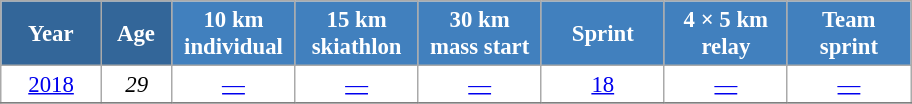<table class="wikitable" style="font-size:95%; text-align:center; border:grey solid 1px; border-collapse:collapse; background:#ffffff;">
<tr>
<th style="background-color:#369; color:white; width:60px;"> Year </th>
<th style="background-color:#369; color:white; width:40px;"> Age </th>
<th style="background-color:#4180be; color:white; width:75px;"> 10 km <br> individual </th>
<th style="background-color:#4180be; color:white; width:75px;"> 15 km <br> skiathlon </th>
<th style="background-color:#4180be; color:white; width:75px;"> 30 km <br> mass start </th>
<th style="background-color:#4180be; color:white; width:75px;"> Sprint </th>
<th style="background-color:#4180be; color:white; width:75px;"> 4 × 5 km <br> relay </th>
<th style="background-color:#4180be; color:white; width:75px;"> Team <br> sprint </th>
</tr>
<tr>
<td><a href='#'>2018</a></td>
<td><em>29</em></td>
<td><a href='#'>—</a></td>
<td><a href='#'>—</a></td>
<td><a href='#'>—</a></td>
<td><a href='#'>18</a></td>
<td><a href='#'>—</a></td>
<td><a href='#'>—</a></td>
</tr>
<tr>
</tr>
</table>
